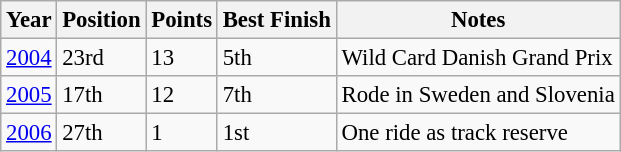<table class="wikitable" style="font-size: 95%;">
<tr>
<th>Year</th>
<th>Position</th>
<th>Points</th>
<th>Best Finish</th>
<th>Notes</th>
</tr>
<tr>
<td><a href='#'>2004</a></td>
<td>23rd</td>
<td>13</td>
<td>5th</td>
<td>Wild Card Danish Grand Prix</td>
</tr>
<tr>
<td><a href='#'>2005</a></td>
<td>17th</td>
<td>12</td>
<td>7th</td>
<td>Rode in Sweden and Slovenia</td>
</tr>
<tr>
<td><a href='#'>2006</a></td>
<td>27th</td>
<td>1</td>
<td>1st</td>
<td>One ride as track reserve</td>
</tr>
</table>
